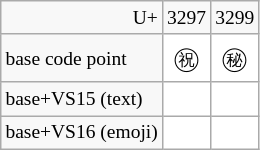<table class="wikitable nounderlines" style="border-collapse:collapse;background:#FFFFFF;font-size:large;text-align:center">
<tr style="background:#F8F8F8;font-size:small">
<td style="text-align:right">U+</td>
<td>3297</td>
<td>3299</td>
</tr>
<tr>
<td style="background:#F8F8F8;font-size:small;text-align:left">base code point</td>
<td>㊗</td>
<td>㊙</td>
</tr>
<tr>
<td style="background:#F8F8F8;font-size:small;text-align:left">base+VS15 (text)</td>
<td></td>
<td></td>
</tr>
<tr>
<td style="background:#F8F8F8;font-size:small;text-align:left">base+VS16 (emoji)</td>
<td></td>
<td></td>
</tr>
</table>
